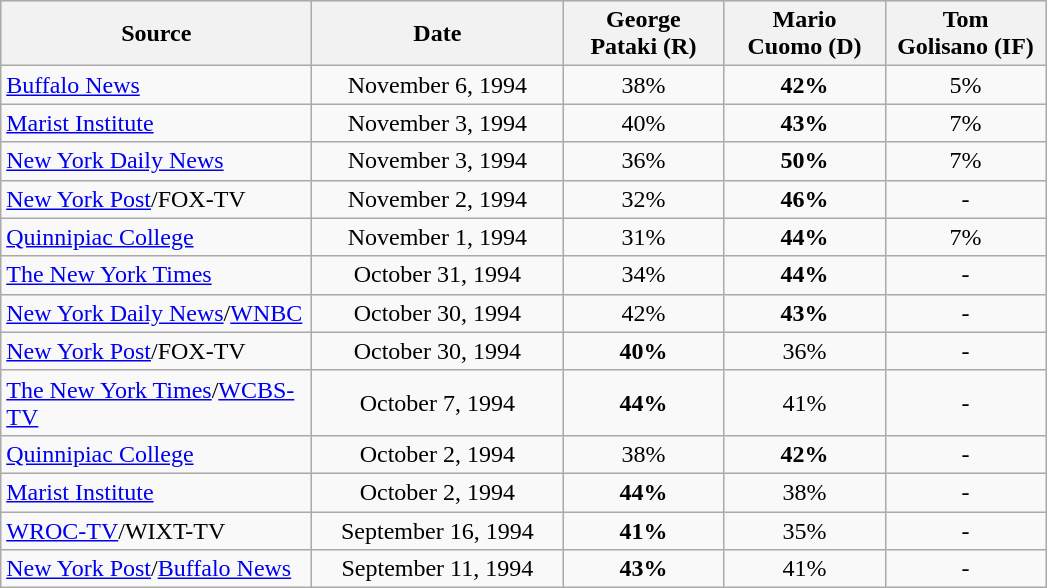<table class="wikitable" style="text-align:center">
<tr style="background:lightgrey;">
<th style="width:200px;">Source</th>
<th style="width:160px;">Date</th>
<th style="width:100px;">George<br>Pataki (R)</th>
<th style="width:100px;">Mario<br>Cuomo (D)</th>
<th style="width:100px;">Tom<br>Golisano (IF)</th>
</tr>
<tr>
<td align=left><a href='#'>Buffalo News</a></td>
<td>November 6, 1994</td>
<td>38%</td>
<td><strong>42%</strong></td>
<td>5%</td>
</tr>
<tr>
<td align=left><a href='#'>Marist Institute</a></td>
<td>November 3, 1994</td>
<td>40%</td>
<td><strong>43%</strong></td>
<td>7%</td>
</tr>
<tr>
<td align=left><a href='#'>New York Daily News</a></td>
<td>November 3, 1994</td>
<td>36%</td>
<td><strong>50%</strong></td>
<td>7%</td>
</tr>
<tr>
<td align=left><a href='#'>New York Post</a>/FOX-TV</td>
<td>November 2, 1994</td>
<td>32%</td>
<td><strong>46%</strong></td>
<td>-</td>
</tr>
<tr>
<td align=left><a href='#'>Quinnipiac College</a></td>
<td>November 1, 1994</td>
<td>31%</td>
<td><strong>44%</strong></td>
<td>7%</td>
</tr>
<tr>
<td align=left><a href='#'>The New York Times</a></td>
<td>October 31, 1994</td>
<td>34%</td>
<td><strong>44%</strong></td>
<td>-</td>
</tr>
<tr>
<td align=left><a href='#'>New York Daily News</a>/<a href='#'>WNBC</a></td>
<td>October 30, 1994</td>
<td>42%</td>
<td><strong>43%</strong></td>
<td>-</td>
</tr>
<tr>
<td align=left><a href='#'>New York Post</a>/FOX-TV</td>
<td>October 30, 1994</td>
<td><strong>40%</strong></td>
<td>36%</td>
<td>-</td>
</tr>
<tr>
<td align=left><a href='#'>The New York Times</a>/<a href='#'>WCBS-TV</a></td>
<td>October 7, 1994</td>
<td><strong>44%</strong></td>
<td>41%</td>
<td>-</td>
</tr>
<tr>
<td align=left><a href='#'>Quinnipiac College</a></td>
<td>October 2, 1994</td>
<td>38%</td>
<td><strong>42%</strong></td>
<td>-</td>
</tr>
<tr>
<td align=left><a href='#'>Marist Institute</a></td>
<td>October 2, 1994</td>
<td><strong>44%</strong></td>
<td>38%</td>
<td>-</td>
</tr>
<tr>
<td align=left><a href='#'>WROC-TV</a>/WIXT-TV</td>
<td>September 16, 1994</td>
<td><strong>41%</strong></td>
<td>35%</td>
<td>-</td>
</tr>
<tr>
<td align=left><a href='#'>New York Post</a>/<a href='#'>Buffalo News</a></td>
<td>September 11, 1994</td>
<td><strong>43%</strong></td>
<td>41%</td>
<td>-</td>
</tr>
</table>
